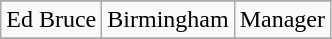<table class="wikitable">
<tr>
</tr>
<tr>
<td>Ed Bruce</td>
<td>Birmingham</td>
<td>Manager</td>
</tr>
<tr>
</tr>
</table>
